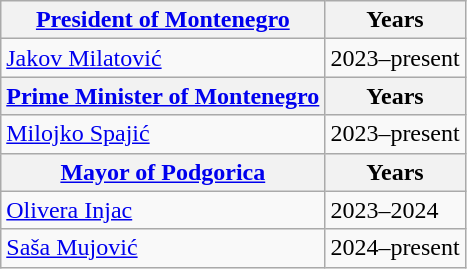<table class="wikitable">
<tr>
<th><a href='#'>President of Montenegro</a></th>
<th>Years</th>
</tr>
<tr>
<td><a href='#'>Jakov Milatović</a></td>
<td>2023–present</td>
</tr>
<tr>
<th><a href='#'>Prime Minister of Montenegro</a></th>
<th>Years</th>
</tr>
<tr>
<td><a href='#'>Milojko Spajić</a></td>
<td>2023–present</td>
</tr>
<tr>
<th><a href='#'>Mayor of Podgorica</a></th>
<th>Years</th>
</tr>
<tr>
<td><a href='#'>Olivera Injac</a></td>
<td>2023–2024</td>
</tr>
<tr>
<td><a href='#'>Saša Mujović</a></td>
<td>2024–present</td>
</tr>
</table>
